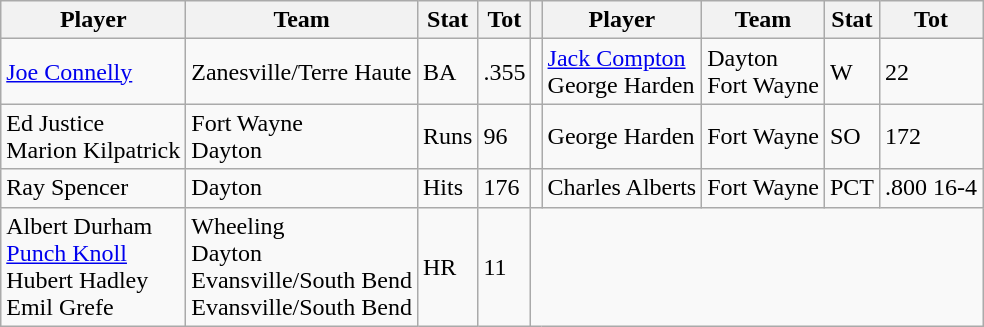<table class="wikitable">
<tr>
<th>Player</th>
<th>Team</th>
<th>Stat</th>
<th>Tot</th>
<th></th>
<th>Player</th>
<th>Team</th>
<th>Stat</th>
<th>Tot</th>
</tr>
<tr>
<td><a href='#'>Joe Connelly</a></td>
<td>Zanesville/Terre Haute</td>
<td>BA</td>
<td>.355</td>
<td></td>
<td><a href='#'>Jack Compton</a><br>George Harden</td>
<td>Dayton<br>Fort Wayne</td>
<td>W</td>
<td>22</td>
</tr>
<tr>
<td>Ed Justice<br>Marion Kilpatrick</td>
<td>Fort Wayne<br>Dayton</td>
<td>Runs</td>
<td>96</td>
<td></td>
<td>George Harden</td>
<td>Fort Wayne</td>
<td>SO</td>
<td>172</td>
</tr>
<tr>
<td>Ray Spencer</td>
<td>Dayton</td>
<td>Hits</td>
<td>176</td>
<td></td>
<td>Charles Alberts</td>
<td>Fort Wayne</td>
<td>PCT</td>
<td>.800 16-4</td>
</tr>
<tr>
<td>Albert Durham<br><a href='#'>Punch Knoll</a><br>Hubert Hadley<br>Emil Grefe</td>
<td>Wheeling<br>Dayton<br>Evansville/South Bend<br>Evansville/South Bend</td>
<td>HR</td>
<td>11</td>
</tr>
</table>
